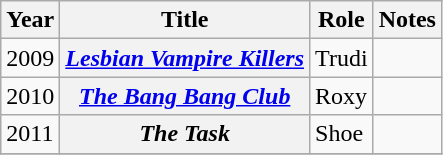<table class="wikitable sortable plainrowheaders">
<tr>
<th scope="col">Year</th>
<th scope="col">Title</th>
<th scope="col">Role</th>
<th scope="col" class="unsortable">Notes</th>
</tr>
<tr>
<td align=>2009</td>
<th scope="row"><em><a href='#'>Lesbian Vampire Killers</a></em></th>
<td>Trudi</td>
<td></td>
</tr>
<tr>
<td align=>2010</td>
<th scope="row"><em><a href='#'>The Bang Bang Club</a></em></th>
<td>Roxy</td>
<td></td>
</tr>
<tr>
<td align=>2011</td>
<th scope="row"><em>The Task</em></th>
<td>Shoe</td>
<td></td>
</tr>
<tr>
</tr>
</table>
